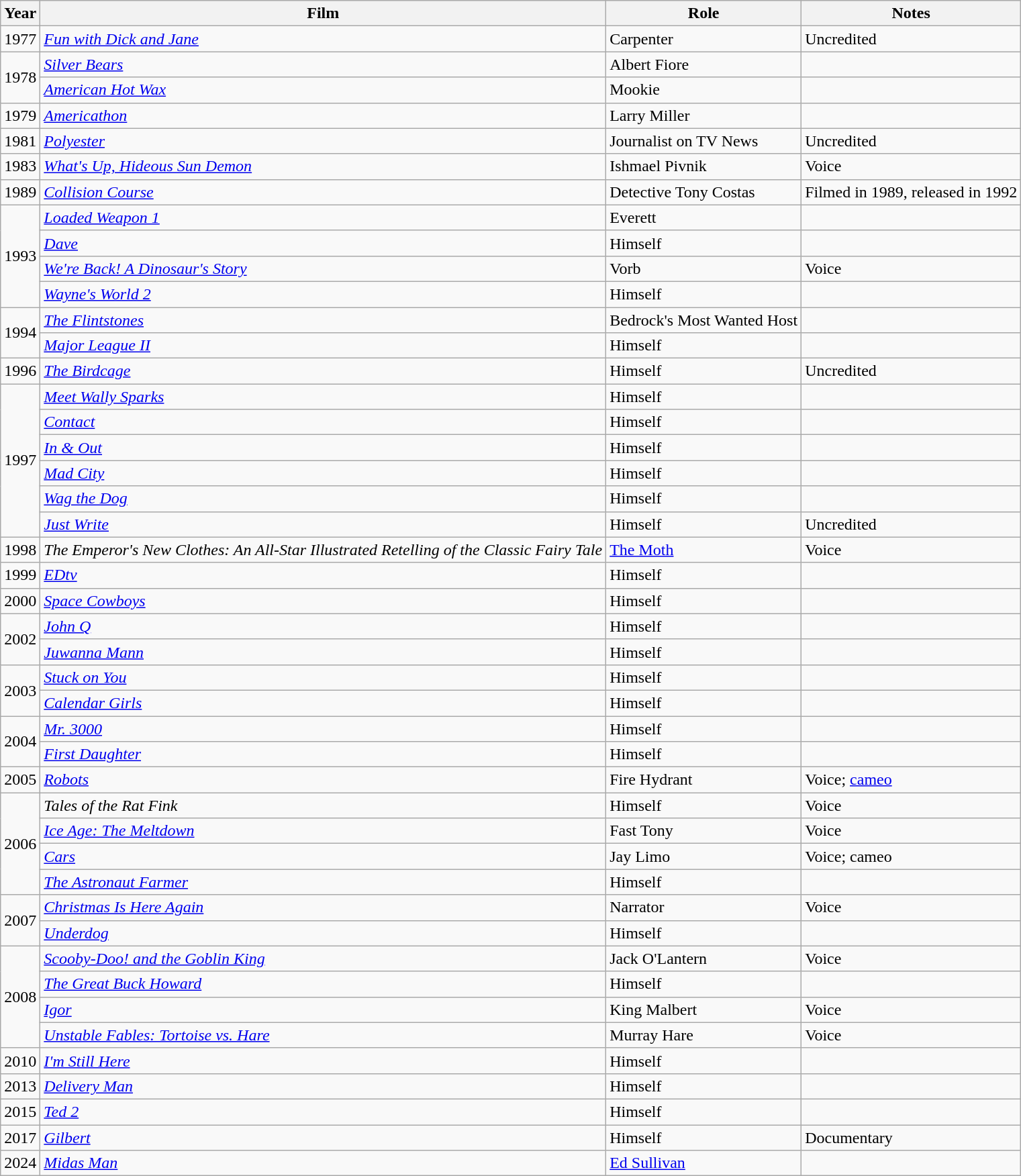<table class="wikitable sortable">
<tr>
<th>Year</th>
<th>Film</th>
<th>Role</th>
<th>Notes</th>
</tr>
<tr>
<td>1977</td>
<td><em><a href='#'>Fun with Dick and Jane</a></em></td>
<td>Carpenter</td>
<td>Uncredited</td>
</tr>
<tr>
<td rowspan="2">1978</td>
<td><em><a href='#'>Silver Bears</a></em></td>
<td>Albert Fiore</td>
<td></td>
</tr>
<tr>
<td><em><a href='#'>American Hot Wax</a></em></td>
<td>Mookie</td>
<td></td>
</tr>
<tr>
<td>1979</td>
<td><em><a href='#'>Americathon</a></em></td>
<td>Larry Miller</td>
<td></td>
</tr>
<tr>
<td>1981</td>
<td><em><a href='#'>Polyester</a></em></td>
<td>Journalist on TV News</td>
<td>Uncredited</td>
</tr>
<tr>
<td>1983</td>
<td><em><a href='#'>What's Up, Hideous Sun Demon</a></em></td>
<td>Ishmael Pivnik</td>
<td>Voice</td>
</tr>
<tr>
<td>1989</td>
<td><em><a href='#'>Collision Course</a></em></td>
<td>Detective Tony Costas</td>
<td>Filmed in 1989, released in 1992</td>
</tr>
<tr>
<td rowspan="4">1993</td>
<td><em><a href='#'>Loaded Weapon 1</a></em></td>
<td>Everett</td>
<td></td>
</tr>
<tr>
<td><em><a href='#'>Dave</a></em></td>
<td>Himself</td>
<td></td>
</tr>
<tr>
<td><em><a href='#'>We're Back! A Dinosaur's Story</a></em></td>
<td>Vorb</td>
<td>Voice</td>
</tr>
<tr>
<td><em><a href='#'>Wayne's World 2</a></em></td>
<td>Himself</td>
<td></td>
</tr>
<tr>
<td rowspan="2">1994</td>
<td><em><a href='#'>The Flintstones</a></em></td>
<td>Bedrock's Most Wanted Host</td>
<td></td>
</tr>
<tr>
<td><em><a href='#'>Major League II</a></em></td>
<td>Himself</td>
<td></td>
</tr>
<tr>
<td>1996</td>
<td><em><a href='#'>The Birdcage</a></em></td>
<td>Himself</td>
<td>Uncredited</td>
</tr>
<tr>
<td rowspan="6">1997</td>
<td><em><a href='#'>Meet Wally Sparks</a></em></td>
<td>Himself</td>
<td></td>
</tr>
<tr>
<td><em><a href='#'>Contact</a></em></td>
<td>Himself</td>
<td></td>
</tr>
<tr>
<td><em><a href='#'>In & Out</a></em></td>
<td>Himself</td>
<td></td>
</tr>
<tr>
<td><em><a href='#'>Mad City</a></em></td>
<td>Himself</td>
<td></td>
</tr>
<tr>
<td><em><a href='#'>Wag the Dog</a></em></td>
<td>Himself</td>
<td></td>
</tr>
<tr>
<td><em><a href='#'>Just Write</a></em></td>
<td>Himself</td>
<td>Uncredited</td>
</tr>
<tr>
<td>1998</td>
<td><em>The Emperor's New Clothes: An All-Star Illustrated Retelling of the Classic Fairy Tale</em></td>
<td><a href='#'>The Moth</a></td>
<td>Voice</td>
</tr>
<tr>
<td>1999</td>
<td><em><a href='#'>EDtv</a></em></td>
<td>Himself</td>
<td></td>
</tr>
<tr>
<td>2000</td>
<td><em><a href='#'>Space Cowboys</a></em></td>
<td>Himself</td>
<td></td>
</tr>
<tr>
<td rowspan="2">2002</td>
<td><em><a href='#'>John Q</a></em></td>
<td>Himself</td>
<td></td>
</tr>
<tr>
<td><em><a href='#'>Juwanna Mann</a></em></td>
<td>Himself</td>
<td></td>
</tr>
<tr>
<td rowspan="2">2003</td>
<td><em><a href='#'>Stuck on You</a></em></td>
<td>Himself</td>
<td></td>
</tr>
<tr>
<td><em><a href='#'>Calendar Girls</a></em></td>
<td>Himself</td>
<td></td>
</tr>
<tr>
<td rowspan="2">2004</td>
<td><em><a href='#'>Mr. 3000</a></em></td>
<td>Himself</td>
<td></td>
</tr>
<tr>
<td><em><a href='#'>First Daughter</a></em></td>
<td>Himself</td>
<td></td>
</tr>
<tr>
<td>2005</td>
<td><em><a href='#'>Robots</a></em></td>
<td>Fire Hydrant</td>
<td>Voice; <a href='#'>cameo</a></td>
</tr>
<tr>
<td rowspan="4">2006</td>
<td><em>Tales of the Rat Fink</em></td>
<td>Himself</td>
<td>Voice</td>
</tr>
<tr>
<td><em><a href='#'>Ice Age: The Meltdown</a></em></td>
<td>Fast Tony</td>
<td>Voice</td>
</tr>
<tr>
<td><em><a href='#'>Cars</a></em></td>
<td>Jay Limo</td>
<td>Voice; cameo</td>
</tr>
<tr>
<td><em><a href='#'>The Astronaut Farmer</a></em></td>
<td>Himself</td>
<td></td>
</tr>
<tr>
<td rowspan="2">2007</td>
<td><em><a href='#'>Christmas Is Here Again</a></em></td>
<td>Narrator</td>
<td>Voice</td>
</tr>
<tr>
<td><em><a href='#'>Underdog</a></em></td>
<td>Himself</td>
<td></td>
</tr>
<tr>
<td rowspan="4">2008</td>
<td><em><a href='#'>Scooby-Doo! and the Goblin King</a></em></td>
<td>Jack O'Lantern</td>
<td>Voice</td>
</tr>
<tr>
<td><em><a href='#'>The Great Buck Howard</a></em></td>
<td>Himself</td>
<td></td>
</tr>
<tr>
<td><em><a href='#'>Igor</a></em></td>
<td>King Malbert</td>
<td>Voice</td>
</tr>
<tr>
<td><em><a href='#'>Unstable Fables: Tortoise vs. Hare</a></em></td>
<td>Murray Hare</td>
<td>Voice</td>
</tr>
<tr>
<td>2010</td>
<td><em><a href='#'>I'm Still Here</a></em></td>
<td>Himself</td>
<td></td>
</tr>
<tr>
<td>2013</td>
<td><em><a href='#'>Delivery Man</a></em></td>
<td>Himself</td>
<td></td>
</tr>
<tr>
<td>2015</td>
<td><em><a href='#'>Ted 2</a></em></td>
<td>Himself</td>
<td></td>
</tr>
<tr>
<td>2017</td>
<td><em><a href='#'>Gilbert</a></em></td>
<td>Himself</td>
<td>Documentary</td>
</tr>
<tr>
<td>2024</td>
<td><em><a href='#'>Midas Man</a></em></td>
<td><a href='#'>Ed Sullivan</a></td>
<td></td>
</tr>
</table>
